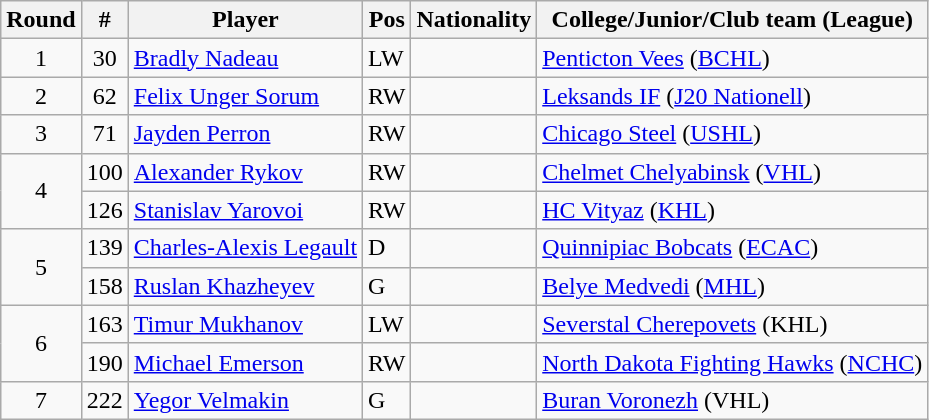<table class="wikitable">
<tr>
<th>Round</th>
<th>#</th>
<th>Player</th>
<th>Pos</th>
<th>Nationality</th>
<th>College/Junior/Club team (League)</th>
</tr>
<tr>
<td style="text-align:center;">1</td>
<td style="text-align:center;">30</td>
<td><a href='#'>Bradly Nadeau</a></td>
<td>LW</td>
<td></td>
<td><a href='#'>Penticton Vees</a> (<a href='#'>BCHL</a>)</td>
</tr>
<tr>
<td style="text-align:center;">2</td>
<td style="text-align:center;">62</td>
<td><a href='#'>Felix Unger Sorum</a></td>
<td>RW</td>
<td></td>
<td><a href='#'>Leksands IF</a> (<a href='#'>J20 Nationell</a>)</td>
</tr>
<tr>
<td style="text-align:center;">3</td>
<td style="text-align:center;">71</td>
<td><a href='#'>Jayden Perron</a></td>
<td>RW</td>
<td></td>
<td><a href='#'>Chicago Steel</a> (<a href='#'>USHL</a>)</td>
</tr>
<tr>
<td rowspan=2 style="text-align:center;">4</td>
<td style="text-align:center;">100</td>
<td><a href='#'>Alexander Rykov</a></td>
<td>RW</td>
<td></td>
<td><a href='#'>Chelmet Chelyabinsk</a> (<a href='#'>VHL</a>)</td>
</tr>
<tr>
<td style="text-align:center;">126</td>
<td><a href='#'>Stanislav Yarovoi</a></td>
<td>RW</td>
<td></td>
<td><a href='#'>HC Vityaz</a> (<a href='#'>KHL</a>)</td>
</tr>
<tr>
<td rowspan=2 style="text-align:center;">5</td>
<td style="text-align:center;">139</td>
<td><a href='#'>Charles-Alexis Legault</a></td>
<td>D</td>
<td></td>
<td><a href='#'>Quinnipiac Bobcats</a> (<a href='#'>ECAC</a>)</td>
</tr>
<tr>
<td style="text-align:center;">158</td>
<td><a href='#'>Ruslan Khazheyev</a></td>
<td>G</td>
<td></td>
<td><a href='#'>Belye Medvedi</a> (<a href='#'>MHL</a>)</td>
</tr>
<tr>
<td rowspan=2 style="text-align:center;">6</td>
<td style="text-align:center;">163</td>
<td><a href='#'>Timur Mukhanov</a></td>
<td>LW</td>
<td></td>
<td><a href='#'>Severstal Cherepovets</a> (KHL)</td>
</tr>
<tr>
<td style="text-align:center;">190</td>
<td><a href='#'>Michael Emerson</a></td>
<td>RW</td>
<td></td>
<td><a href='#'>North Dakota Fighting Hawks</a> (<a href='#'>NCHC</a>)</td>
</tr>
<tr>
<td style="text-align:center;">7</td>
<td style="text-align:center;">222</td>
<td><a href='#'>Yegor Velmakin</a></td>
<td>G</td>
<td></td>
<td><a href='#'>Buran Voronezh</a> (VHL)</td>
</tr>
</table>
